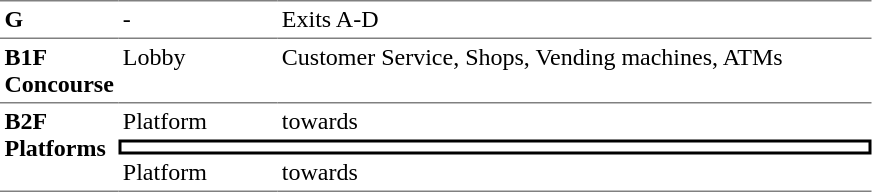<table border=0 cellspacing=0 cellpadding=3>
<tr>
<td style="border-top:solid 1px gray;" width=50 valign=top><strong>G</strong></td>
<td style="border-top:solid 1px gray;" width=100 valign=top>-</td>
<td style="border-top:solid 1px gray;" width=390 valign=top>Exits A-D</td>
</tr>
<tr>
<td style="border-bottom:solid 1px gray; border-top:solid 1px gray;" valign=top width=50><strong>B1F<br>Concourse</strong></td>
<td style="border-bottom:solid 1px gray; border-top:solid 1px gray;" valign=top width=100>Lobby</td>
<td style="border-bottom:solid 1px gray; border-top:solid 1px gray;" valign=top width=390>Customer Service, Shops, Vending machines, ATMs</td>
</tr>
<tr>
<td style="border-bottom:solid 1px gray;" rowspan=3 valign=top><strong>B2F<br>Platforms</strong></td>
<td>Platform</td>
<td>  towards  </td>
</tr>
<tr>
<td style="border-right:solid 2px black;border-left:solid 2px black;border-top:solid 2px black;border-bottom:solid 2px black;text-align:center;" colspan=2></td>
</tr>
<tr>
<td style="border-bottom:solid 1px gray;">Platform</td>
<td style="border-bottom:solid 1px gray;">  towards   </td>
</tr>
</table>
